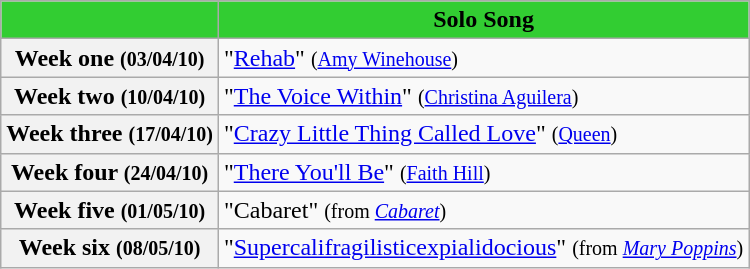<table class="wikitable">
<tr>
<th style="background:#32CD32;"></th>
<th style="background:#32CD32;">Solo Song</th>
</tr>
<tr>
<th>Week one <small>(03/04/10)</small></th>
<td>"<a href='#'>Rehab</a>" <small>(<a href='#'>Amy Winehouse</a>)</small></td>
</tr>
<tr>
<th>Week two <small>(10/04/10)</small></th>
<td>"<a href='#'>The Voice Within</a>" <small>(<a href='#'>Christina Aguilera</a>)</small></td>
</tr>
<tr>
<th>Week three <small>(17/04/10)</small></th>
<td>"<a href='#'>Crazy Little Thing Called Love</a>" <small>(<a href='#'>Queen</a>)</small></td>
</tr>
<tr>
<th>Week four <small>(24/04/10)</small></th>
<td>"<a href='#'>There You'll Be</a>" <small>(<a href='#'>Faith Hill</a>)</small></td>
</tr>
<tr>
<th>Week five <small>(01/05/10)</small></th>
<td>"Cabaret" <small>(from <em><a href='#'>Cabaret</a></em>)</small></td>
</tr>
<tr>
<th>Week six <small>(08/05/10)</small></th>
<td>"<a href='#'>Supercalifragilisticexpialidocious</a>" <small>(from <em><a href='#'>Mary Poppins</a></em>)</small></td>
</tr>
</table>
